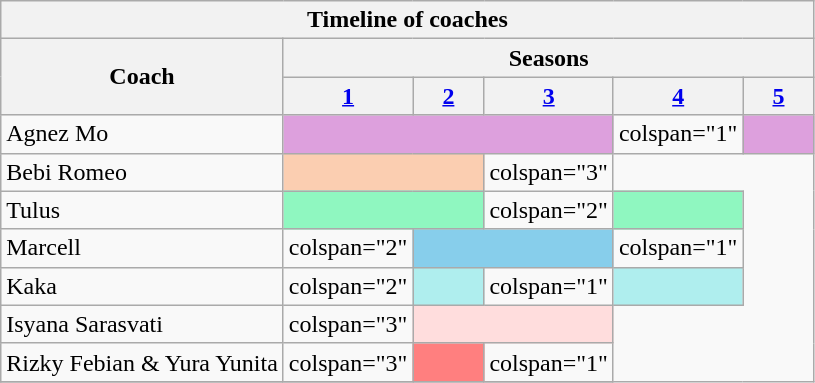<table class="wikitable">
<tr>
<th colspan="6">Timeline of coaches</th>
</tr>
<tr>
<th rowspan="2">Coach</th>
<th colspan="5">Seasons</th>
</tr>
<tr>
<th width="40"><a href='#'>1</a></th>
<th width="40"><a href='#'>2</a></th>
<th width="40"><a href='#'>3</a></th>
<th width="40"><a href='#'>4</a></th>
<th width="40"><a href='#'>5</a></th>
</tr>
<tr>
<td>Agnez Mo</td>
<td colspan="3" style="background:#dda0dd"></td>
<td>colspan="1" </td>
<td colspan="1" style="background:#dda0dd"></td>
</tr>
<tr>
<td>Bebi Romeo</td>
<td colspan="2" style="background:#fbceb1"></td>
<td>colspan="3" </td>
</tr>
<tr>
<td>Tulus</td>
<td colspan="2" style="background:#8ff7c0"></td>
<td>colspan="2" </td>
<td colspan="1" style="background:#8ff7c0"></td>
</tr>
<tr>
<td>Marcell</td>
<td>colspan="2" </td>
<td colspan="2" style="background:#87ceeb"></td>
<td>colspan="1" </td>
</tr>
<tr>
<td>Kaka</td>
<td>colspan="2" </td>
<td colspan="1" style="background:#afeeee"></td>
<td>colspan="1" </td>
<td colspan="1" style="background:#afeeee"></td>
</tr>
<tr>
<td>Isyana Sarasvati</td>
<td>colspan="3" </td>
<td colspan="2" style="background:#ffdddd"></td>
</tr>
<tr>
<td>Rizky Febian & Yura Yunita</td>
<td>colspan="3" </td>
<td style="background:#ff7f7f"></td>
<td>colspan="1" </td>
</tr>
<tr>
</tr>
</table>
